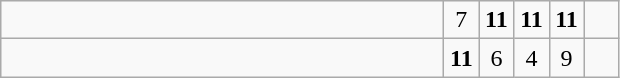<table class="wikitable">
<tr>
<td style="width:18em"></td>
<td align=center style="width:1em">7</td>
<td align=center style="width:1em"><strong>11</strong></td>
<td align=center style="width:1em"><strong>11</strong></td>
<td align=center style="width:1em"><strong>11</strong></td>
<td align=center style="width:1em"></td>
</tr>
<tr>
<td style="width:18em"></td>
<td align=center style="width:1em"><strong>11</strong></td>
<td align=center style="width:1em">6</td>
<td align=center style="width:1em">4</td>
<td align=center style="width:1em">9</td>
<td align=center style="width:1em"></td>
</tr>
</table>
